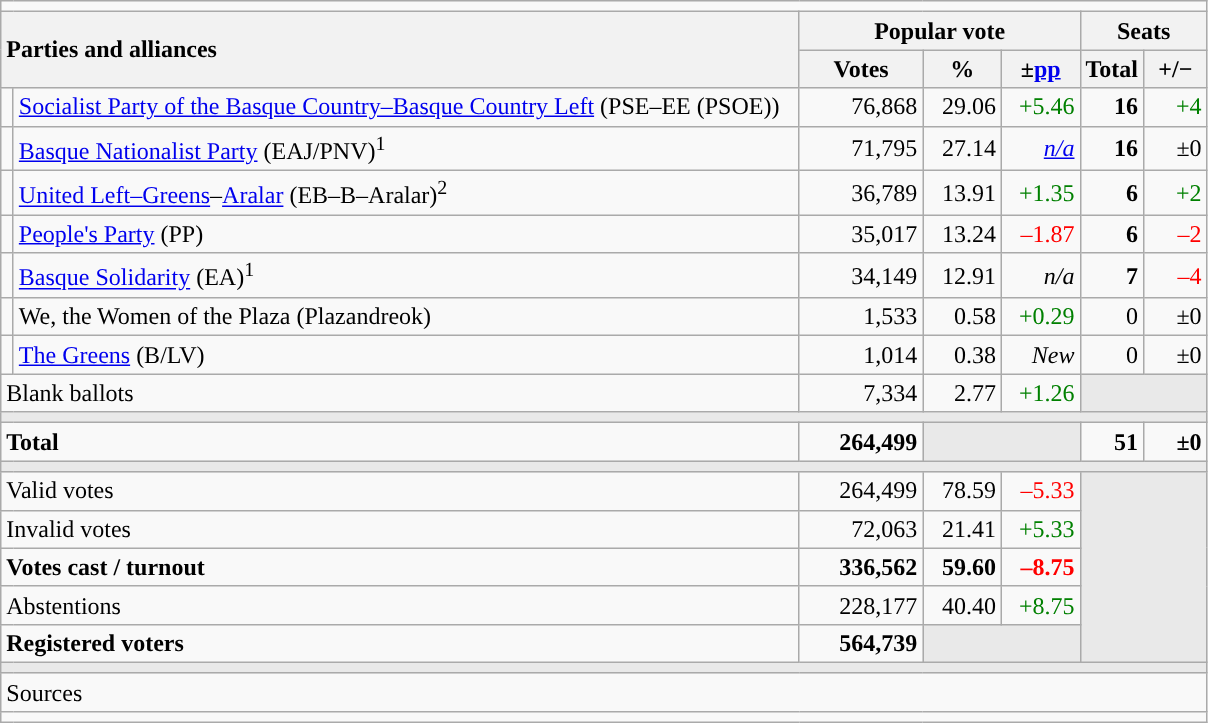<table class="wikitable" style="text-align:right;">
<tr>
<td colspan="7"></td>
</tr>
<tr>
<th style="text-align:left;" rowspan="2" colspan="2" width="525">Parties and alliances</th>
<th colspan="3">Popular vote</th>
<th colspan="2">Seats</th>
</tr>
<tr>
<th width="75">Votes</th>
<th width="45">%</th>
<th width="45">±<a href='#'>pp</a></th>
<th width="35">Total</th>
<th width="35">+/−</th>
</tr>
<tr>
<td width="1" style="color:inherit;background:"></td>
<td align="left"><a href='#'>Socialist Party of the Basque Country–Basque Country Left</a> (PSE–EE (PSOE))</td>
<td>76,868</td>
<td>29.06</td>
<td style="color:green;">+5.46</td>
<td><strong>16</strong></td>
<td style="color:green;">+4</td>
</tr>
<tr>
<td style="color:inherit;background:"></td>
<td align="left"><a href='#'>Basque Nationalist Party</a> (EAJ/PNV)<sup>1</sup></td>
<td>71,795</td>
<td>27.14</td>
<td><em><a href='#'>n/a</a></em></td>
<td><strong>16</strong></td>
<td>±0</td>
</tr>
<tr>
<td style="color:inherit;background:"></td>
<td align="left"><a href='#'>United Left–Greens</a>–<a href='#'>Aralar</a> (EB–B–Aralar)<sup>2</sup></td>
<td>36,789</td>
<td>13.91</td>
<td style="color:green;">+1.35</td>
<td><strong>6</strong></td>
<td style="color:green;">+2</td>
</tr>
<tr>
<td style="color:inherit;background:"></td>
<td align="left"><a href='#'>People's Party</a> (PP)</td>
<td>35,017</td>
<td>13.24</td>
<td style="color:red;">–1.87</td>
<td><strong>6</strong></td>
<td style="color:red;">–2</td>
</tr>
<tr>
<td style="color:inherit;background:"></td>
<td align="left"><a href='#'>Basque Solidarity</a> (EA)<sup>1</sup></td>
<td>34,149</td>
<td>12.91</td>
<td><em>n/a</em></td>
<td><strong>7</strong></td>
<td style="color:red;">–4</td>
</tr>
<tr>
<td style="color:inherit;background:"></td>
<td align="left">We, the Women of the Plaza (Plazandreok)</td>
<td>1,533</td>
<td>0.58</td>
<td style="color:green;">+0.29</td>
<td>0</td>
<td>±0</td>
</tr>
<tr>
<td style="color:inherit;background:"></td>
<td align="left"><a href='#'>The Greens</a> (B/LV)</td>
<td>1,014</td>
<td>0.38</td>
<td><em>New</em></td>
<td>0</td>
<td>±0</td>
</tr>
<tr>
<td align="left" colspan="2">Blank ballots</td>
<td>7,334</td>
<td>2.77</td>
<td style="color:green;">+1.26</td>
<td bgcolor="#E9E9E9" colspan="2"></td>
</tr>
<tr>
<td colspan="7" bgcolor="#E9E9E9"></td>
</tr>
<tr style="font-weight:bold;">
<td align="left" colspan="2">Total</td>
<td>264,499</td>
<td bgcolor="#E9E9E9" colspan="2"></td>
<td>51</td>
<td>±0</td>
</tr>
<tr>
<td colspan="7" bgcolor="#E9E9E9"></td>
</tr>
<tr>
<td align="left" colspan="2">Valid votes</td>
<td>264,499</td>
<td>78.59</td>
<td style="color:red;">–5.33</td>
<td bgcolor="#E9E9E9" colspan="2" rowspan="5"></td>
</tr>
<tr>
<td align="left" colspan="2">Invalid votes</td>
<td>72,063</td>
<td>21.41</td>
<td style="color:green;">+5.33</td>
</tr>
<tr style="font-weight:bold;">
<td align="left" colspan="2">Votes cast / turnout</td>
<td>336,562</td>
<td>59.60</td>
<td style="color:red;">–8.75</td>
</tr>
<tr>
<td align="left" colspan="2">Abstentions</td>
<td>228,177</td>
<td>40.40</td>
<td style="color:green;">+8.75</td>
</tr>
<tr style="font-weight:bold;">
<td align="left" colspan="2">Registered voters</td>
<td>564,739</td>
<td bgcolor="#E9E9E9" colspan="2"></td>
</tr>
<tr>
<td colspan="7" bgcolor="#E9E9E9"></td>
</tr>
<tr>
<td align="left" colspan="7">Sources</td>
</tr>
<tr>
<td colspan="7" style="text-align:left; max-width:790px;"></td>
</tr>
</table>
